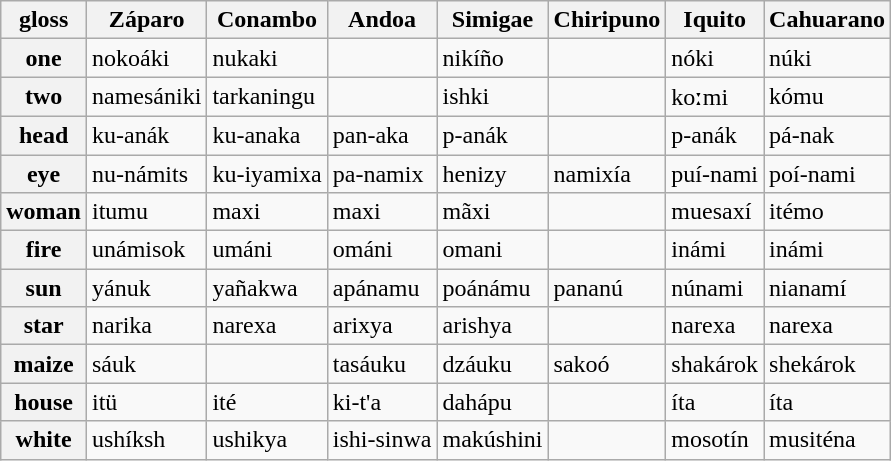<table class="wikitable sortable">
<tr>
<th>gloss</th>
<th>Záparo</th>
<th>Conambo</th>
<th>Andoa</th>
<th>Simigae</th>
<th>Chiripuno</th>
<th>Iquito</th>
<th>Cahuarano</th>
</tr>
<tr>
<th>one</th>
<td>nokoáki</td>
<td>nukaki</td>
<td></td>
<td>nikíño</td>
<td></td>
<td>nóki</td>
<td>núki</td>
</tr>
<tr>
<th>two</th>
<td>namesániki</td>
<td>tarkaningu</td>
<td></td>
<td>ishki</td>
<td></td>
<td>koːmi</td>
<td>kómu</td>
</tr>
<tr>
<th>head</th>
<td>ku-anák</td>
<td>ku-anaka</td>
<td>pan-aka</td>
<td>p-anák</td>
<td></td>
<td>p-anák</td>
<td>pá-nak</td>
</tr>
<tr>
<th>eye</th>
<td>nu-námits</td>
<td>ku-iyamixa</td>
<td>pa-namix</td>
<td>henizy</td>
<td>namixía</td>
<td>puí-nami</td>
<td>poí-nami</td>
</tr>
<tr>
<th>woman</th>
<td>itumu</td>
<td>maxi</td>
<td>maxi</td>
<td>mãxi</td>
<td></td>
<td>muesaxí</td>
<td>itémo</td>
</tr>
<tr>
<th>fire</th>
<td>unámisok</td>
<td>umáni</td>
<td>ománi</td>
<td>omani</td>
<td></td>
<td>inámi</td>
<td>inámi</td>
</tr>
<tr>
<th>sun</th>
<td>yánuk</td>
<td>yañakwa</td>
<td>apánamu</td>
<td>poánámu</td>
<td>pananú</td>
<td>núnami</td>
<td>nianamí</td>
</tr>
<tr>
<th>star</th>
<td>narika</td>
<td>narexa</td>
<td>arixya</td>
<td>arishya</td>
<td></td>
<td>narexa</td>
<td>narexa</td>
</tr>
<tr>
<th>maize</th>
<td>sáuk</td>
<td></td>
<td>tasáuku</td>
<td>dzáuku</td>
<td>sakoó</td>
<td>shakárok</td>
<td>shekárok</td>
</tr>
<tr>
<th>house</th>
<td>itü</td>
<td>ité</td>
<td>ki-t'a</td>
<td>dahápu</td>
<td></td>
<td>íta</td>
<td>íta</td>
</tr>
<tr>
<th>white</th>
<td>ushíksh</td>
<td>ushikya</td>
<td>ishi-sinwa</td>
<td>makúshini</td>
<td></td>
<td>mosotín</td>
<td>musiténa</td>
</tr>
</table>
